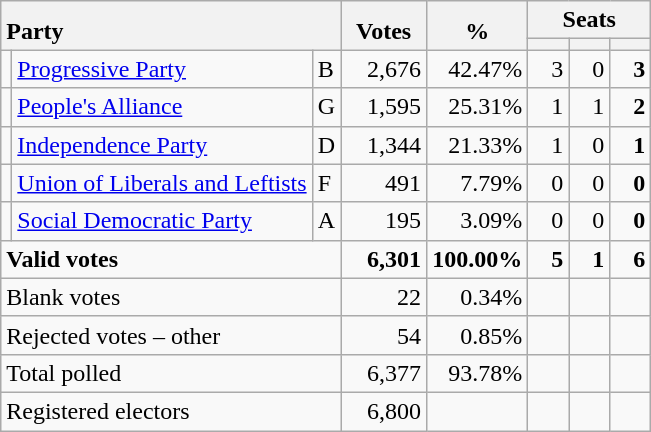<table class="wikitable" border="1" style="text-align:right;">
<tr>
<th style="text-align:left;" valign=bottom rowspan=2 colspan=3>Party</th>
<th align=center valign=bottom rowspan=2 width="50">Votes</th>
<th align=center valign=bottom rowspan=2 width="50">%</th>
<th colspan=3>Seats</th>
</tr>
<tr>
<th align=center valign=bottom width="20"><small></small></th>
<th align=center valign=bottom width="20"><small><a href='#'></a></small></th>
<th align=center valign=bottom width="20"><small></small></th>
</tr>
<tr>
<td></td>
<td align=left><a href='#'>Progressive Party</a></td>
<td align=left>B</td>
<td>2,676</td>
<td>42.47%</td>
<td>3</td>
<td>0</td>
<td><strong>3</strong></td>
</tr>
<tr>
<td></td>
<td align=left><a href='#'>People's Alliance</a></td>
<td align=left>G</td>
<td>1,595</td>
<td>25.31%</td>
<td>1</td>
<td>1</td>
<td><strong>2</strong></td>
</tr>
<tr>
<td></td>
<td align=left><a href='#'>Independence Party</a></td>
<td align=left>D</td>
<td>1,344</td>
<td>21.33%</td>
<td>1</td>
<td>0</td>
<td><strong>1</strong></td>
</tr>
<tr>
<td></td>
<td align=left><a href='#'>Union of Liberals and Leftists</a></td>
<td align=left>F</td>
<td>491</td>
<td>7.79%</td>
<td>0</td>
<td>0</td>
<td><strong>0</strong></td>
</tr>
<tr>
<td></td>
<td align=left><a href='#'>Social Democratic Party</a></td>
<td align=left>A</td>
<td>195</td>
<td>3.09%</td>
<td>0</td>
<td>0</td>
<td><strong>0</strong></td>
</tr>
<tr style="font-weight:bold">
<td align=left colspan=3>Valid votes</td>
<td>6,301</td>
<td>100.00%</td>
<td>5</td>
<td>1</td>
<td>6</td>
</tr>
<tr>
<td align=left colspan=3>Blank votes</td>
<td>22</td>
<td>0.34%</td>
<td></td>
<td></td>
<td></td>
</tr>
<tr>
<td align=left colspan=3>Rejected votes – other</td>
<td>54</td>
<td>0.85%</td>
<td></td>
<td></td>
<td></td>
</tr>
<tr>
<td align=left colspan=3>Total polled</td>
<td>6,377</td>
<td>93.78%</td>
<td></td>
<td></td>
<td></td>
</tr>
<tr>
<td align=left colspan=3>Registered electors</td>
<td>6,800</td>
<td></td>
<td></td>
<td></td>
<td></td>
</tr>
</table>
